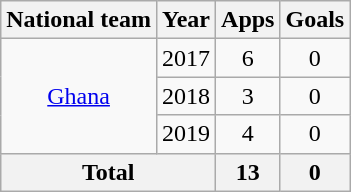<table class="wikitable" style="text-align:center">
<tr>
<th>National team</th>
<th>Year</th>
<th>Apps</th>
<th>Goals</th>
</tr>
<tr>
<td rowspan="3"><a href='#'>Ghana</a></td>
<td>2017</td>
<td>6</td>
<td>0</td>
</tr>
<tr>
<td>2018</td>
<td>3</td>
<td>0</td>
</tr>
<tr>
<td>2019</td>
<td>4</td>
<td>0</td>
</tr>
<tr>
<th colspan="2">Total</th>
<th>13</th>
<th>0</th>
</tr>
</table>
